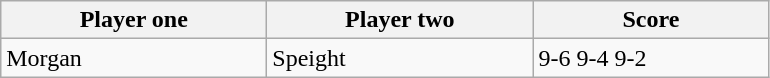<table class="wikitable">
<tr>
<th width=170>Player one</th>
<th width=170>Player two</th>
<th width=150>Score</th>
</tr>
<tr>
<td> Morgan</td>
<td> Speight</td>
<td>9-6 9-4 9-2</td>
</tr>
</table>
